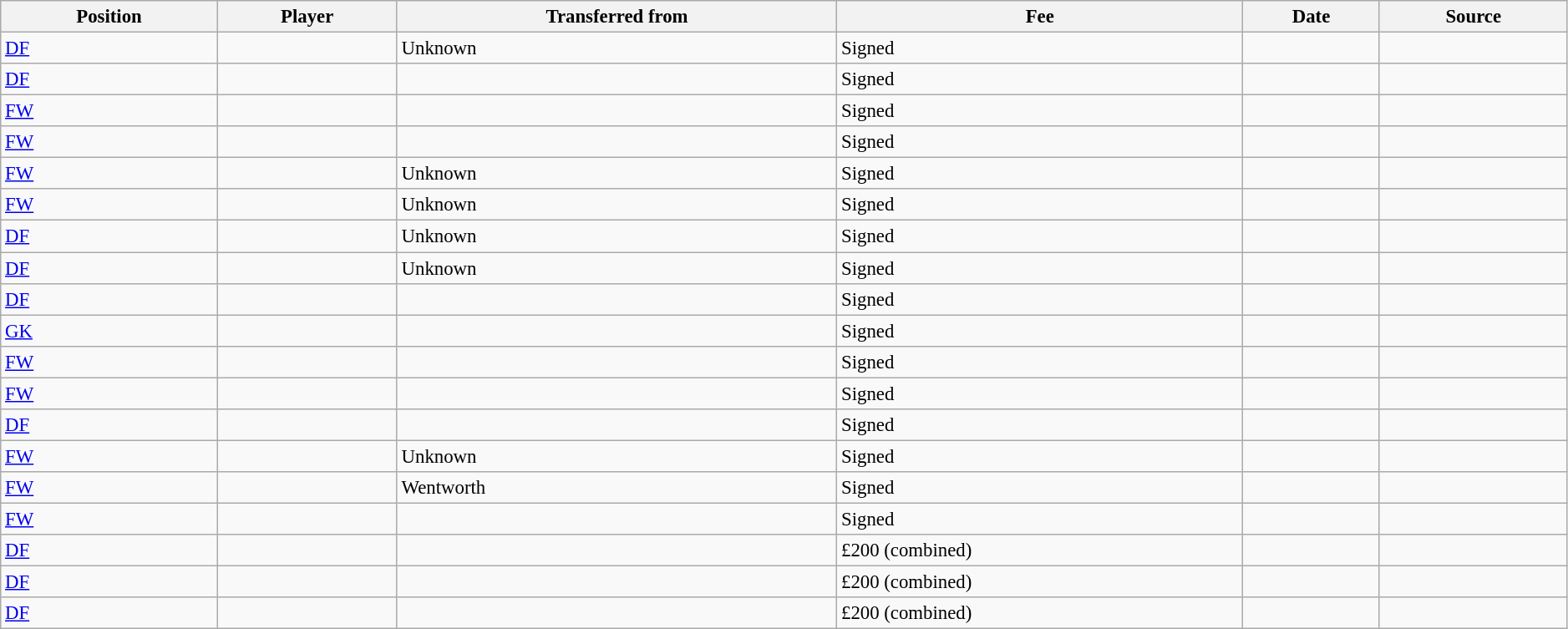<table width=99% class="wikitable sortable" style="text-align:center; font-size:95%; text-align:left">
<tr>
<th>Position</th>
<th>Player</th>
<th>Transferred from</th>
<th>Fee</th>
<th>Date</th>
<th>Source</th>
</tr>
<tr>
<td><a href='#'>DF</a></td>
<td></td>
<td>Unknown</td>
<td>Signed</td>
<td></td>
<td></td>
</tr>
<tr>
<td><a href='#'>DF</a></td>
<td></td>
<td></td>
<td>Signed</td>
<td></td>
<td></td>
</tr>
<tr>
<td><a href='#'>FW</a></td>
<td></td>
<td></td>
<td>Signed</td>
<td></td>
<td></td>
</tr>
<tr>
<td><a href='#'>FW</a></td>
<td></td>
<td></td>
<td>Signed</td>
<td></td>
<td></td>
</tr>
<tr>
<td><a href='#'>FW</a></td>
<td></td>
<td>Unknown</td>
<td>Signed</td>
<td></td>
<td></td>
</tr>
<tr>
<td><a href='#'>FW</a></td>
<td></td>
<td>Unknown</td>
<td>Signed</td>
<td></td>
<td></td>
</tr>
<tr>
<td><a href='#'>DF</a></td>
<td></td>
<td>Unknown</td>
<td>Signed</td>
<td></td>
<td></td>
</tr>
<tr>
<td><a href='#'>DF</a></td>
<td></td>
<td>Unknown</td>
<td>Signed</td>
<td></td>
<td></td>
</tr>
<tr>
<td><a href='#'>DF</a></td>
<td></td>
<td></td>
<td>Signed</td>
<td></td>
<td></td>
</tr>
<tr>
<td><a href='#'>GK</a></td>
<td></td>
<td></td>
<td>Signed</td>
<td></td>
<td></td>
</tr>
<tr>
<td><a href='#'>FW</a></td>
<td></td>
<td></td>
<td>Signed</td>
<td></td>
<td></td>
</tr>
<tr>
<td><a href='#'>FW</a></td>
<td></td>
<td></td>
<td>Signed</td>
<td></td>
<td></td>
</tr>
<tr>
<td><a href='#'>DF</a></td>
<td></td>
<td></td>
<td>Signed</td>
<td></td>
<td></td>
</tr>
<tr>
<td><a href='#'>FW</a></td>
<td></td>
<td>Unknown</td>
<td>Signed</td>
<td></td>
<td></td>
</tr>
<tr>
<td><a href='#'>FW</a></td>
<td></td>
<td>Wentworth</td>
<td>Signed</td>
<td></td>
<td></td>
</tr>
<tr>
<td><a href='#'>FW</a></td>
<td></td>
<td></td>
<td>Signed</td>
<td></td>
<td></td>
</tr>
<tr>
<td><a href='#'>DF</a></td>
<td></td>
<td></td>
<td>£200 (combined)</td>
<td></td>
<td></td>
</tr>
<tr>
<td><a href='#'>DF</a></td>
<td></td>
<td></td>
<td>£200 (combined)</td>
<td></td>
<td></td>
</tr>
<tr>
<td><a href='#'>DF</a></td>
<td></td>
<td></td>
<td>£200 (combined)</td>
<td></td>
<td></td>
</tr>
</table>
